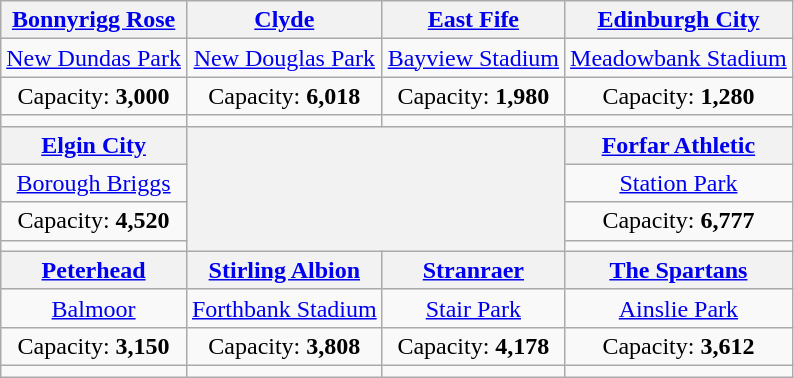<table class="wikitable" style="text-align:center">
<tr>
<th><a href='#'>Bonnyrigg Rose</a></th>
<th><a href='#'>Clyde</a></th>
<th><a href='#'>East Fife</a></th>
<th><a href='#'>Edinburgh City</a></th>
</tr>
<tr>
<td><a href='#'>New Dundas Park</a></td>
<td><a href='#'>New Douglas Park</a></td>
<td><a href='#'>Bayview Stadium</a></td>
<td><a href='#'>Meadowbank Stadium</a></td>
</tr>
<tr>
<td>Capacity: <strong>3,000</strong></td>
<td>Capacity: <strong>6,018</strong></td>
<td>Capacity: <strong>1,980</strong></td>
<td>Capacity: <strong>1,280</strong></td>
</tr>
<tr>
<td></td>
<td></td>
<td></td>
<td></td>
</tr>
<tr>
<th><a href='#'>Elgin City</a></th>
<th colspan=2 rowspan=4><br></th>
<th><a href='#'>Forfar Athletic</a></th>
</tr>
<tr>
<td><a href='#'>Borough Briggs</a></td>
<td><a href='#'>Station Park</a></td>
</tr>
<tr>
<td>Capacity: <strong>4,520</strong></td>
<td>Capacity: <strong>6,777</strong></td>
</tr>
<tr>
<td></td>
<td></td>
</tr>
<tr>
<th><a href='#'>Peterhead</a></th>
<th><a href='#'>Stirling Albion</a></th>
<th><a href='#'>Stranraer</a></th>
<th><a href='#'>The Spartans</a></th>
</tr>
<tr>
<td><a href='#'>Balmoor</a></td>
<td><a href='#'>Forthbank Stadium</a></td>
<td><a href='#'>Stair Park</a></td>
<td><a href='#'>Ainslie Park</a></td>
</tr>
<tr>
<td>Capacity:  <strong>3,150</strong></td>
<td>Capacity: <strong>3,808</strong></td>
<td>Capacity: <strong>4,178</strong></td>
<td>Capacity: <strong>3,612</strong></td>
</tr>
<tr>
<td></td>
<td></td>
<td></td>
<td></td>
</tr>
</table>
